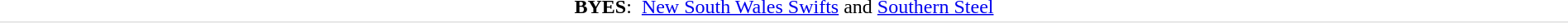<table style="text-align:center; border-bottom:1px solid #E0E0E0" width=100%>
<tr>
<td><strong>BYES</strong>:  <a href='#'>New South Wales Swifts</a> and <a href='#'>Southern Steel</a></td>
</tr>
</table>
